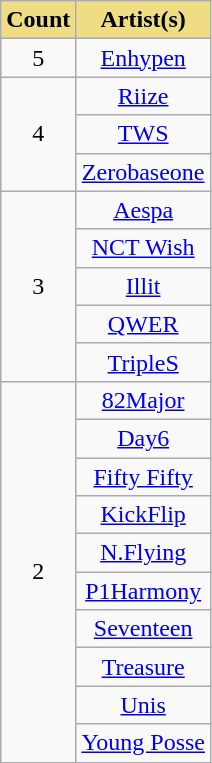<table class="wikitable" style="text-align:center">
<tr>
<th scope="col" style="background-color:#EEDD82">Count</th>
<th scope="col" style="background-color:#EEDD82">Artist(s)</th>
</tr>
<tr>
<td>5</td>
<td><a href='#'>Enhypen</a></td>
</tr>
<tr>
<td rowspan="3">4</td>
<td><a href='#'>Riize</a></td>
</tr>
<tr>
<td><a href='#'>TWS</a></td>
</tr>
<tr>
<td><a href='#'>Zerobaseone</a></td>
</tr>
<tr>
<td rowspan="5">3</td>
<td><a href='#'>Aespa</a></td>
</tr>
<tr>
<td><a href='#'>NCT Wish</a></td>
</tr>
<tr>
<td><a href='#'>Illit</a></td>
</tr>
<tr>
<td><a href='#'>QWER</a></td>
</tr>
<tr>
<td><a href='#'>TripleS</a></td>
</tr>
<tr>
<td rowspan="10">2</td>
<td><a href='#'>82Major</a></td>
</tr>
<tr>
<td><a href='#'>Day6</a></td>
</tr>
<tr>
<td><a href='#'>Fifty Fifty</a></td>
</tr>
<tr>
<td><a href='#'>KickFlip</a></td>
</tr>
<tr>
<td><a href='#'>N.Flying</a></td>
</tr>
<tr>
<td><a href='#'>P1Harmony</a></td>
</tr>
<tr>
<td><a href='#'>Seventeen</a></td>
</tr>
<tr>
<td><a href='#'>Treasure</a></td>
</tr>
<tr>
<td><a href='#'>Unis</a></td>
</tr>
<tr>
<td><a href='#'>Young Posse</a></td>
</tr>
</table>
